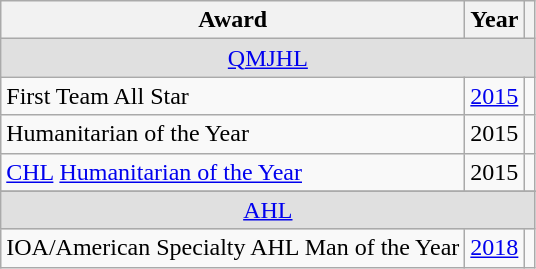<table class="wikitable">
<tr>
<th>Award</th>
<th>Year</th>
<th></th>
</tr>
<tr ALIGN="center" bgcolor="#e0e0e0">
<td colspan="3"><a href='#'>QMJHL</a></td>
</tr>
<tr>
<td>First Team All Star</td>
<td><a href='#'>2015</a></td>
<td></td>
</tr>
<tr>
<td>Humanitarian of the Year</td>
<td>2015</td>
<td></td>
</tr>
<tr>
<td><a href='#'>CHL</a> <a href='#'>Humanitarian of the Year</a></td>
<td>2015</td>
<td></td>
</tr>
<tr>
</tr>
<tr ALIGN="center" bgcolor="#e0e0e0">
<td colspan="3"><a href='#'>AHL</a></td>
</tr>
<tr>
<td>IOA/American Specialty AHL Man of the Year</td>
<td><a href='#'>2018</a></td>
<td></td>
</tr>
</table>
